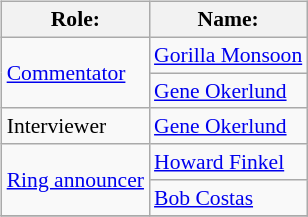<table class=wikitable style="font-size:90%; margin: 0.5em 0 0.5em 1em; float: right; clear: right;">
<tr>
<th>Role:</th>
<th>Name:</th>
</tr>
<tr>
<td rowspan=2><a href='#'>Commentator</a></td>
<td><a href='#'>Gorilla Monsoon</a></td>
</tr>
<tr>
<td><a href='#'>Gene Okerlund</a></td>
</tr>
<tr>
<td rowspan=1>Interviewer</td>
<td><a href='#'>Gene Okerlund</a></td>
</tr>
<tr>
<td rowspan=2><a href='#'>Ring announcer</a></td>
<td><a href='#'>Howard Finkel</a></td>
</tr>
<tr>
<td><a href='#'>Bob Costas</a> </td>
</tr>
<tr>
</tr>
</table>
